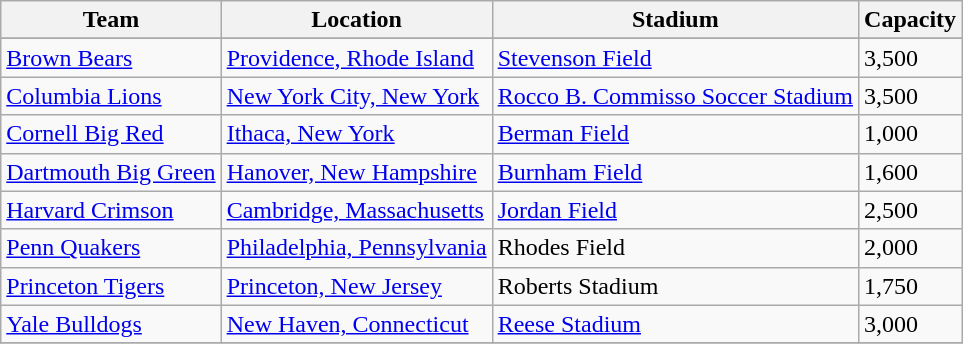<table class="wikitable sortable" style="text-align: left;">
<tr>
<th>Team</th>
<th>Location</th>
<th>Stadium</th>
<th>Capacity</th>
</tr>
<tr>
</tr>
<tr>
<td><a href='#'>Brown Bears</a></td>
<td><a href='#'>Providence, Rhode Island</a></td>
<td><a href='#'>Stevenson Field</a></td>
<td>3,500</td>
</tr>
<tr>
<td><a href='#'>Columbia Lions</a></td>
<td><a href='#'>New York City, New York</a></td>
<td><a href='#'>Rocco B. Commisso Soccer Stadium</a></td>
<td>3,500</td>
</tr>
<tr>
<td><a href='#'>Cornell Big Red</a></td>
<td><a href='#'>Ithaca, New York</a></td>
<td><a href='#'>Berman Field</a></td>
<td>1,000</td>
</tr>
<tr>
<td><a href='#'>Dartmouth Big Green</a></td>
<td><a href='#'>Hanover, New Hampshire</a></td>
<td><a href='#'>Burnham Field</a></td>
<td>1,600</td>
</tr>
<tr>
<td><a href='#'>Harvard Crimson</a></td>
<td><a href='#'>Cambridge, Massachusetts</a></td>
<td><a href='#'>Jordan Field</a></td>
<td>2,500</td>
</tr>
<tr>
<td><a href='#'>Penn Quakers</a></td>
<td><a href='#'>Philadelphia, Pennsylvania</a></td>
<td>Rhodes Field</td>
<td>2,000</td>
</tr>
<tr>
<td><a href='#'>Princeton Tigers</a></td>
<td><a href='#'>Princeton, New Jersey</a></td>
<td>Roberts Stadium</td>
<td>1,750</td>
</tr>
<tr>
<td><a href='#'>Yale Bulldogs</a></td>
<td><a href='#'>New Haven, Connecticut</a></td>
<td><a href='#'>Reese Stadium</a></td>
<td>3,000</td>
</tr>
<tr>
</tr>
</table>
